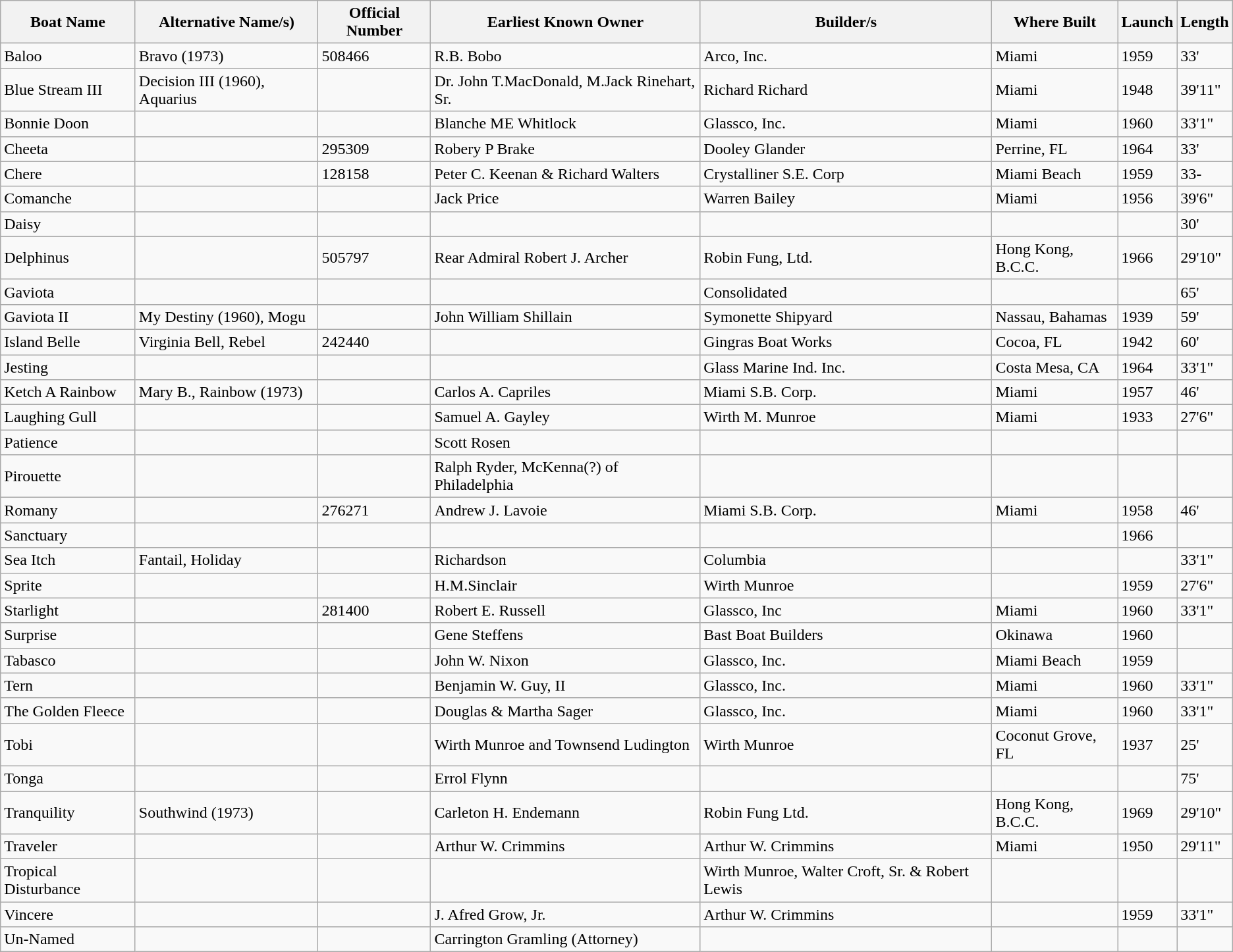<table class="wikitable">
<tr>
<th>Boat Name</th>
<th>Alternative Name/s)</th>
<th>Official Number</th>
<th>Earliest Known Owner</th>
<th>Builder/s</th>
<th>Where Built</th>
<th>Launch</th>
<th>Length</th>
</tr>
<tr>
<td>Baloo</td>
<td>Bravo (1973)</td>
<td>508466</td>
<td>R.B. Bobo</td>
<td>Arco, Inc.</td>
<td>Miami</td>
<td>1959</td>
<td>33'</td>
</tr>
<tr>
<td>Blue Stream III</td>
<td>Decision III (1960), Aquarius</td>
<td></td>
<td>Dr. John T.MacDonald, M.Jack Rinehart, Sr.</td>
<td>Richard Richard</td>
<td>Miami</td>
<td>1948</td>
<td>39'11"</td>
</tr>
<tr>
<td>Bonnie Doon</td>
<td></td>
<td></td>
<td>Blanche ME Whitlock</td>
<td>Glassco, Inc.</td>
<td>Miami</td>
<td>1960</td>
<td>33'1"</td>
</tr>
<tr>
<td>Cheeta</td>
<td></td>
<td>295309</td>
<td>Robery P Brake</td>
<td>Dooley Glander</td>
<td>Perrine, FL</td>
<td>1964</td>
<td>33'</td>
</tr>
<tr>
<td>Chere</td>
<td></td>
<td>128158</td>
<td>Peter C. Keenan & Richard Walters</td>
<td>Crystalliner S.E. Corp</td>
<td>Miami Beach</td>
<td>1959</td>
<td>33-</td>
</tr>
<tr>
<td>Comanche</td>
<td></td>
<td></td>
<td>Jack Price</td>
<td>Warren Bailey</td>
<td>Miami</td>
<td>1956</td>
<td>39'6"</td>
</tr>
<tr>
<td>Daisy</td>
<td></td>
<td></td>
<td></td>
<td></td>
<td></td>
<td></td>
<td>30'</td>
</tr>
<tr>
<td>Delphinus</td>
<td></td>
<td>505797</td>
<td>Rear Admiral Robert J. Archer</td>
<td>Robin Fung, Ltd.</td>
<td>Hong Kong, B.C.C.</td>
<td>1966</td>
<td>29'10"</td>
</tr>
<tr>
<td>Gaviota</td>
<td></td>
<td></td>
<td></td>
<td>Consolidated</td>
<td></td>
<td></td>
<td>65'</td>
</tr>
<tr>
<td>Gaviota II</td>
<td>My Destiny (1960), Mogu</td>
<td></td>
<td>John William Shillain</td>
<td>Symonette Shipyard</td>
<td>Nassau, Bahamas</td>
<td>1939</td>
<td>59'</td>
</tr>
<tr>
<td>Island Belle</td>
<td>Virginia Bell, Rebel</td>
<td>242440</td>
<td></td>
<td>Gingras Boat Works</td>
<td>Cocoa, FL</td>
<td>1942</td>
<td>60'</td>
</tr>
<tr>
<td>Jesting</td>
<td></td>
<td></td>
<td></td>
<td>Glass Marine Ind. Inc.</td>
<td>Costa Mesa, CA</td>
<td>1964</td>
<td>33'1"</td>
</tr>
<tr>
<td>Ketch A Rainbow</td>
<td>Mary B., Rainbow (1973)</td>
<td></td>
<td>Carlos A. Capriles</td>
<td>Miami S.B. Corp.</td>
<td>Miami</td>
<td>1957</td>
<td>46'</td>
</tr>
<tr>
<td>Laughing Gull</td>
<td></td>
<td></td>
<td>Samuel A. Gayley</td>
<td>Wirth M. Munroe</td>
<td>Miami</td>
<td>1933</td>
<td>27'6"</td>
</tr>
<tr>
<td>Patience</td>
<td></td>
<td></td>
<td>Scott Rosen</td>
<td></td>
<td></td>
<td></td>
<td></td>
</tr>
<tr>
<td>Pirouette</td>
<td></td>
<td></td>
<td>Ralph Ryder, McKenna(?) of Philadelphia</td>
<td></td>
<td></td>
<td></td>
<td></td>
</tr>
<tr>
<td>Romany</td>
<td></td>
<td>276271</td>
<td>Andrew J. Lavoie</td>
<td>Miami S.B. Corp.</td>
<td>Miami</td>
<td>1958</td>
<td>46'</td>
</tr>
<tr>
<td>Sanctuary</td>
<td></td>
<td></td>
<td></td>
<td></td>
<td></td>
<td>1966</td>
<td></td>
</tr>
<tr>
<td>Sea Itch</td>
<td>Fantail, Holiday</td>
<td></td>
<td>Richardson</td>
<td>Columbia</td>
<td></td>
<td></td>
<td>33'1"</td>
</tr>
<tr>
<td>Sprite</td>
<td></td>
<td></td>
<td>H.M.Sinclair</td>
<td>Wirth Munroe</td>
<td></td>
<td>1959</td>
<td>27'6"</td>
</tr>
<tr>
<td>Starlight</td>
<td></td>
<td>281400</td>
<td>Robert E. Russell</td>
<td>Glassco, Inc</td>
<td>Miami</td>
<td>1960</td>
<td>33'1"</td>
</tr>
<tr>
<td>Surprise</td>
<td></td>
<td></td>
<td>Gene Steffens</td>
<td>Bast Boat Builders</td>
<td>Okinawa</td>
<td>1960</td>
<td></td>
</tr>
<tr>
<td>Tabasco</td>
<td></td>
<td></td>
<td>John W. Nixon</td>
<td>Glassco, Inc.</td>
<td>Miami Beach</td>
<td>1959</td>
</tr>
<tr>
<td>Tern</td>
<td></td>
<td></td>
<td>Benjamin W. Guy, II</td>
<td>Glassco, Inc.</td>
<td>Miami</td>
<td>1960</td>
<td>33'1"</td>
</tr>
<tr>
<td>The Golden Fleece</td>
<td></td>
<td></td>
<td>Douglas & Martha Sager</td>
<td>Glassco, Inc.</td>
<td>Miami</td>
<td>1960</td>
<td>33'1"</td>
</tr>
<tr>
<td>Tobi</td>
<td></td>
<td></td>
<td>Wirth Munroe  and Townsend Ludington</td>
<td>Wirth Munroe</td>
<td>Coconut Grove, FL</td>
<td>1937</td>
<td>25'</td>
</tr>
<tr>
<td>Tonga</td>
<td></td>
<td></td>
<td>Errol Flynn</td>
<td></td>
<td></td>
<td></td>
<td>75'</td>
</tr>
<tr>
<td>Tranquility</td>
<td>Southwind (1973)</td>
<td></td>
<td>Carleton H. Endemann</td>
<td>Robin Fung Ltd.</td>
<td>Hong Kong, B.C.C.</td>
<td>1969</td>
<td>29'10"</td>
</tr>
<tr>
<td>Traveler</td>
<td></td>
<td></td>
<td>Arthur W. Crimmins</td>
<td>Arthur W. Crimmins</td>
<td>Miami</td>
<td>1950</td>
<td>29'11"</td>
</tr>
<tr>
<td>Tropical Disturbance</td>
<td></td>
<td></td>
<td></td>
<td>Wirth Munroe, Walter Croft, Sr. & Robert Lewis</td>
<td></td>
<td></td>
<td></td>
</tr>
<tr>
<td>Vincere</td>
<td></td>
<td></td>
<td>J. Afred Grow, Jr.</td>
<td>Arthur W. Crimmins</td>
<td></td>
<td>1959</td>
<td>33'1"</td>
</tr>
<tr>
<td>Un-Named</td>
<td></td>
<td></td>
<td>Carrington Gramling  (Attorney)</td>
<td></td>
<td></td>
<td></td>
<td></td>
</tr>
</table>
